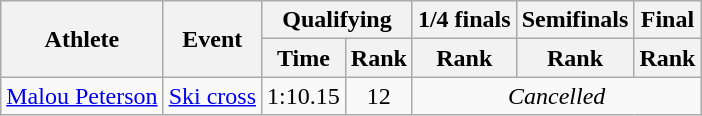<table class="wikitable">
<tr>
<th rowspan="2">Athlete</th>
<th rowspan="2">Event</th>
<th colspan="2">Qualifying</th>
<th colspan="1">1/4 finals</th>
<th colspan="1">Semifinals</th>
<th colspan="1">Final</th>
</tr>
<tr>
<th>Time</th>
<th>Rank</th>
<th>Rank</th>
<th>Rank</th>
<th>Rank</th>
</tr>
<tr>
<td><a href='#'>Malou Peterson</a></td>
<td><a href='#'>Ski cross</a></td>
<td align="center">1:10.15</td>
<td align="center">12</td>
<td colspan=3 align="center"><em>Cancelled</em></td>
</tr>
</table>
